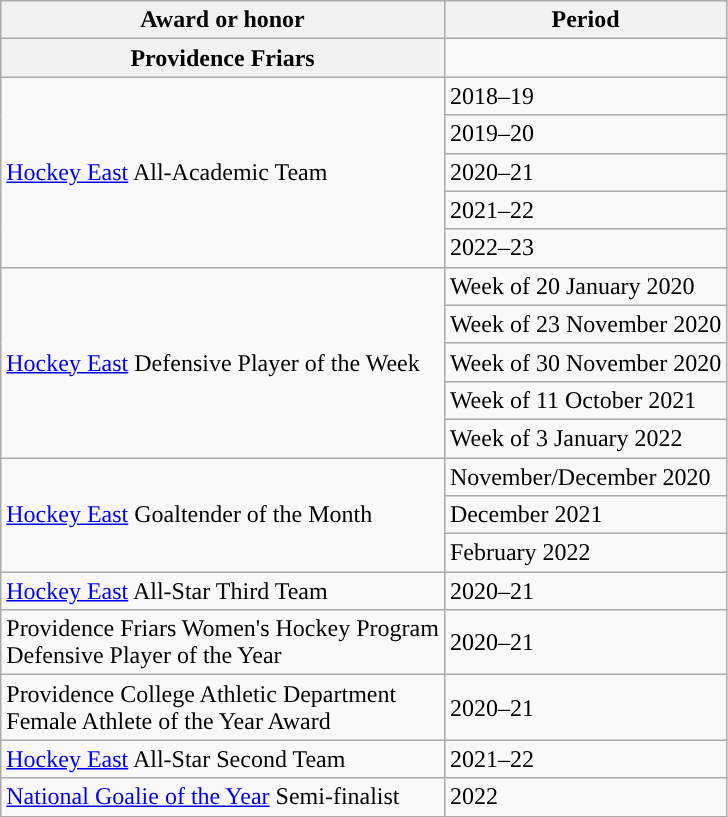<table class="wikitable">
<tr>
<th scope="col">Award or honor</th>
<th scope="col">Period</th>
</tr>
<tr>
<th>Providence Friars</th>
</tr>
<tr>
<td rowspan="5"><a href='#'>Hockey East</a> All-Academic Team</td>
<td>2018–19</td>
</tr>
<tr>
<td>2019–20</td>
</tr>
<tr>
<td>2020–21</td>
</tr>
<tr>
<td>2021–22</td>
</tr>
<tr>
<td>2022–23</td>
</tr>
<tr>
<td rowspan="5"><a href='#'>Hockey East</a> Defensive Player of the Week</td>
<td>Week of 20 January 2020</td>
</tr>
<tr>
<td>Week of 23 November 2020</td>
</tr>
<tr>
<td>Week of 30 November 2020</td>
</tr>
<tr>
<td>Week of 11 October 2021</td>
</tr>
<tr>
<td>Week of 3 January 2022</td>
</tr>
<tr>
<td rowspan="3"><a href='#'>Hockey East</a> Goaltender of the Month</td>
<td>November/December 2020</td>
</tr>
<tr>
<td>December 2021</td>
</tr>
<tr>
<td>February 2022</td>
</tr>
<tr>
<td><a href='#'>Hockey East</a> All-Star Third Team</td>
<td>2020–21</td>
</tr>
<tr>
<td>Providence Friars Women's Hockey Program<br>Defensive Player of the Year</td>
<td>2020–21</td>
</tr>
<tr>
<td>Providence College Athletic Department<br>Female Athlete of the Year Award</td>
<td>2020–21</td>
</tr>
<tr>
<td><a href='#'>Hockey East</a> All-Star Second Team</td>
<td>2021–22</td>
</tr>
<tr>
<td><a href='#'>National Goalie of the Year</a> Semi-finalist</td>
<td>2022<br></td>
</tr>
</table>
